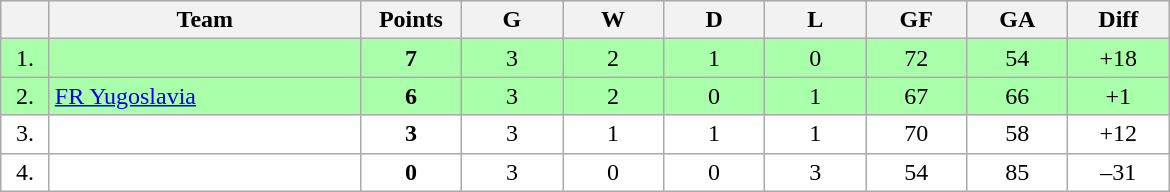<table class=wikitable style="text-align:center">
<tr bgcolor="#DCDCDC">
<th width="25"></th>
<th width="200">Team</th>
<th width="60">Points</th>
<th width="60">G</th>
<th width="60">W</th>
<th width="60">D</th>
<th width="60">L</th>
<th width="60">GF</th>
<th width="60">GA</th>
<th width="60">Diff</th>
</tr>
<tr bgcolor=#AAFFAA>
<td>1.</td>
<td align=left></td>
<td><strong>7</strong></td>
<td>3</td>
<td>2</td>
<td>1</td>
<td>0</td>
<td>72</td>
<td>54</td>
<td>+18</td>
</tr>
<tr bgcolor=#AAFFAA>
<td>2.</td>
<td align=left> <a href='#'>FR Yugoslavia</a></td>
<td><strong>6</strong></td>
<td>3</td>
<td>2</td>
<td>0</td>
<td>1</td>
<td>67</td>
<td>66</td>
<td>+1</td>
</tr>
<tr bgcolor=#FFFFFF>
<td>3.</td>
<td align=left></td>
<td><strong>3</strong></td>
<td>3</td>
<td>1</td>
<td>1</td>
<td>1</td>
<td>70</td>
<td>58</td>
<td>+12</td>
</tr>
<tr bgcolor=#FFFFFF>
<td>4.</td>
<td align=left></td>
<td><strong>0</strong></td>
<td>3</td>
<td>0</td>
<td>0</td>
<td>3</td>
<td>54</td>
<td>85</td>
<td>–31</td>
</tr>
</table>
